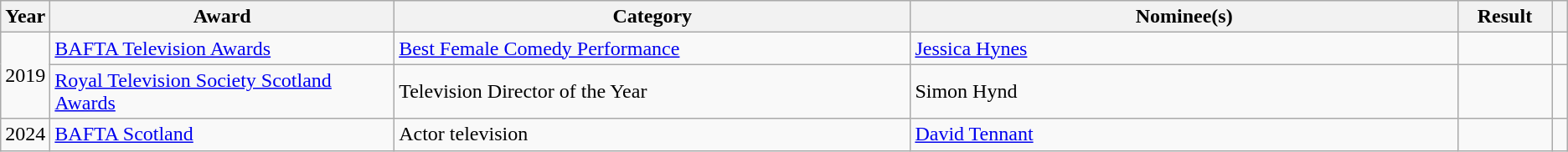<table class="wikitable sortable">
<tr>
<th scope="col" style="width:3%;">Year</th>
<th scope="col" style="width:22%;">Award</th>
<th scope="col" style="width:33%;">Category</th>
<th scope="col" style="width:35%;">Nominee(s)</th>
<th scope="col" style="width:6%;">Result</th>
<th scope="col" class="unsortable" style="width:1%;"></th>
</tr>
<tr>
<td align="center" rowspan="2">2019</td>
<td><a href='#'>BAFTA Television Awards</a></td>
<td><a href='#'>Best Female Comedy Performance</a></td>
<td><a href='#'>Jessica Hynes</a></td>
<td></td>
<td></td>
</tr>
<tr>
<td><a href='#'>Royal Television Society Scotland Awards</a></td>
<td>Television Director of the Year</td>
<td>Simon Hynd</td>
<td></td>
<td></td>
</tr>
<tr>
<td>2024</td>
<td><a href='#'>BAFTA Scotland</a></td>
<td>Actor television</td>
<td><a href='#'>David Tennant</a></td>
<td></td>
<td></td>
</tr>
</table>
